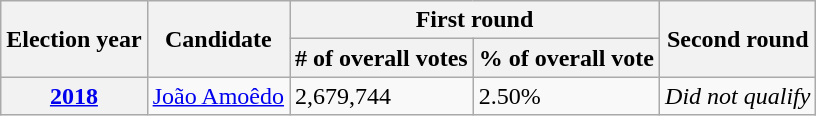<table class=wikitable>
<tr>
<th rowspan=2>Election year</th>
<th rowspan=2>Candidate</th>
<th colspan=2>First round</th>
<th rowspan=2>Second round</th>
</tr>
<tr>
<th># of overall votes</th>
<th>% of overall vote</th>
</tr>
<tr>
<th><a href='#'>2018</a></th>
<td><a href='#'>João Amoêdo</a></td>
<td>2,679,744</td>
<td>2.50%</td>
<td><em>Did not qualify</em></td>
</tr>
</table>
